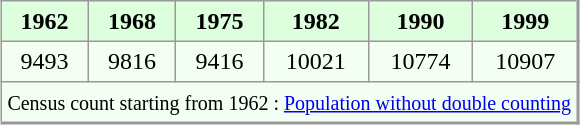<table rules="all" cellspacing="0" cellpadding="4" style="margin:auto; border:1px solid #999; border-right:2px solid #999; border-bottom:2px solid #999; background:#f3fff3;">
<tr style="background:#dfd;">
<th>1962</th>
<th>1968</th>
<th>1975</th>
<th>1982</th>
<th>1990</th>
<th>1999</th>
</tr>
<tr>
<td align=center>9493</td>
<td align=center>9816</td>
<td align=center>9416</td>
<td align=center>10021</td>
<td align=center>10774</td>
<td align=center>10907</td>
</tr>
<tr>
<td colspan="6" style="text-align:center;"><small>Census count starting from 1962 : <a href='#'>Population without double counting</a></small></td>
</tr>
</table>
